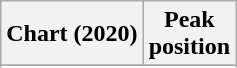<table class="wikitable sortable plainrowheaders" style="text-align:center">
<tr>
<th>Chart (2020)</th>
<th>Peak<br>position</th>
</tr>
<tr>
</tr>
<tr>
</tr>
</table>
